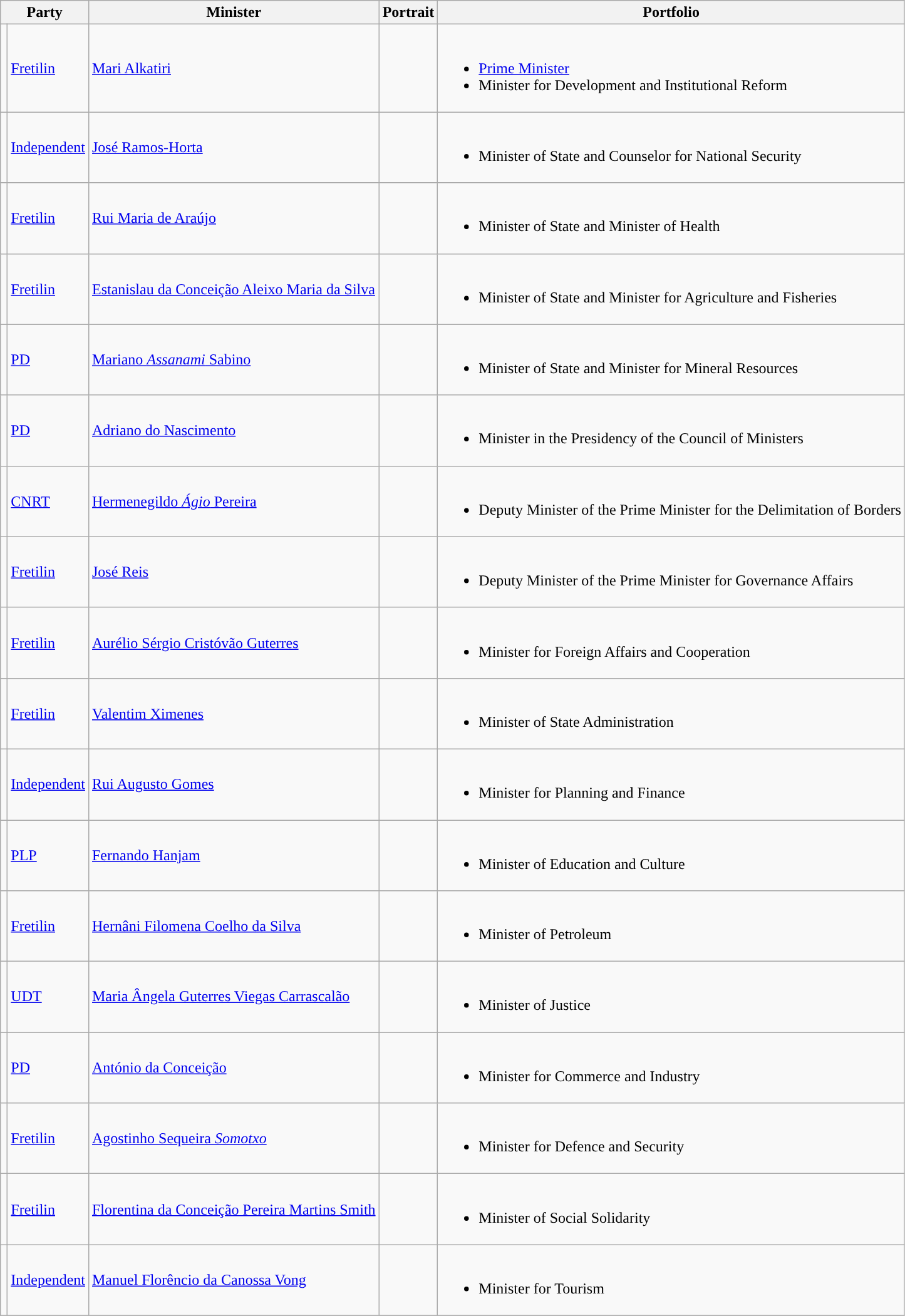<table class="wikitable sortable">
<tr>
<th colspan="2">Party</th>
<th>Minister</th>
<th>Portrait</th>
<th>Portfolio</th>
</tr>
<tr>
<td style="background:"></td>
<td><a href='#'>Fretilin</a></td>
<td><a href='#'>Mari Alkatiri</a></td>
<td></td>
<td><br><ul><li><a href='#'>Prime Minister</a></li><li>Minister for Development and Institutional Reform</li></ul></td>
</tr>
<tr>
<td style="background:"></td>
<td><a href='#'>Independent</a></td>
<td><a href='#'>José Ramos-Horta</a></td>
<td></td>
<td><br><ul><li>Minister of State and Counselor for National Security</li></ul></td>
</tr>
<tr>
<td style="background:"></td>
<td><a href='#'>Fretilin</a></td>
<td><a href='#'>Rui Maria de Araújo</a></td>
<td></td>
<td><br><ul><li>Minister of State and Minister of Health</li></ul></td>
</tr>
<tr>
<td style="background:"></td>
<td><a href='#'>Fretilin</a></td>
<td><a href='#'>Estanislau da Conceição Aleixo Maria da Silva</a></td>
<td></td>
<td><br><ul><li>Minister of State and Minister for Agriculture and Fisheries</li></ul></td>
</tr>
<tr>
<td style="background:"></td>
<td><a href='#'>PD</a></td>
<td><a href='#'>Mariano <em>Assanami</em> Sabino</a></td>
<td></td>
<td><br><ul><li>Minister of State and Minister for Mineral Resources</li></ul></td>
</tr>
<tr>
<td style="background:"></td>
<td><a href='#'>PD</a></td>
<td><a href='#'>Adriano do Nascimento</a></td>
<td></td>
<td><br><ul><li>Minister in the Presidency of the Council of Ministers</li></ul></td>
</tr>
<tr>
<td style="background:"></td>
<td><a href='#'>CNRT</a></td>
<td><a href='#'>Hermenegildo <em>Ágio</em> Pereira</a></td>
<td></td>
<td><br><ul><li>Deputy Minister of the Prime Minister for the Delimitation of Borders</li></ul></td>
</tr>
<tr>
<td style="background:"></td>
<td><a href='#'>Fretilin</a></td>
<td><a href='#'>José Reis</a></td>
<td></td>
<td><br><ul><li>Deputy Minister of the Prime Minister for Governance Affairs</li></ul></td>
</tr>
<tr>
<td style="background:"></td>
<td><a href='#'>Fretilin</a></td>
<td><a href='#'>Aurélio Sérgio Cristóvão Guterres</a></td>
<td></td>
<td><br><ul><li>Minister for Foreign Affairs and Cooperation</li></ul></td>
</tr>
<tr>
<td style="background:"></td>
<td><a href='#'>Fretilin</a></td>
<td><a href='#'>Valentim Ximenes</a></td>
<td></td>
<td><br><ul><li>Minister of State Administration</li></ul></td>
</tr>
<tr>
<td style="background:"></td>
<td><a href='#'>Independent</a></td>
<td><a href='#'>Rui Augusto Gomes</a></td>
<td></td>
<td><br><ul><li>Minister for Planning and Finance</li></ul></td>
</tr>
<tr>
<td style="background:"></td>
<td><a href='#'>PLP</a></td>
<td><a href='#'>Fernando Hanjam</a></td>
<td></td>
<td><br><ul><li>Minister of Education and Culture</li></ul></td>
</tr>
<tr>
<td style="background:"></td>
<td><a href='#'>Fretilin</a></td>
<td><a href='#'>Hernâni Filomena Coelho da Silva</a></td>
<td></td>
<td><br><ul><li>Minister of Petroleum</li></ul></td>
</tr>
<tr>
<td style="background:"></td>
<td><a href='#'>UDT</a></td>
<td><a href='#'>Maria Ângela Guterres Viegas Carrascalão</a></td>
<td></td>
<td><br><ul><li>Minister of Justice</li></ul></td>
</tr>
<tr>
<td style="background:"></td>
<td><a href='#'>PD</a></td>
<td><a href='#'>António da Conceição</a></td>
<td></td>
<td><br><ul><li>Minister for Commerce and Industry</li></ul></td>
</tr>
<tr>
<td style="background:"></td>
<td><a href='#'>Fretilin</a></td>
<td><a href='#'>Agostinho Sequeira <em>Somotxo</em></a></td>
<td></td>
<td><br><ul><li>Minister for Defence and Security</li></ul></td>
</tr>
<tr>
<td style="background:"></td>
<td><a href='#'>Fretilin</a></td>
<td><a href='#'>Florentina da Conceição Pereira Martins Smith</a></td>
<td></td>
<td><br><ul><li>Minister of Social Solidarity</li></ul></td>
</tr>
<tr>
<td style="background:"></td>
<td><a href='#'>Independent</a></td>
<td><a href='#'>Manuel Florêncio da Canossa Vong</a></td>
<td></td>
<td><br><ul><li>Minister for Tourism</li></ul></td>
</tr>
<tr>
</tr>
</table>
